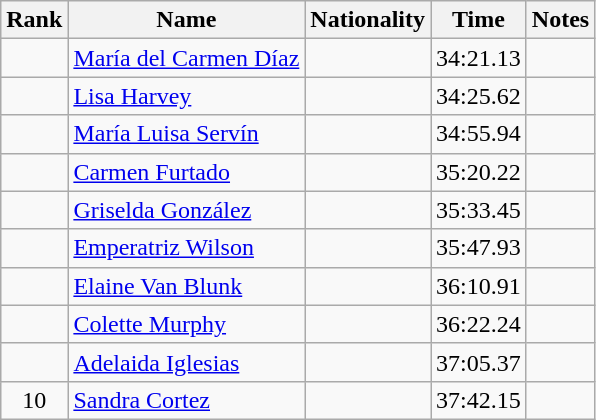<table class="wikitable sortable" style="text-align:center">
<tr>
<th>Rank</th>
<th>Name</th>
<th>Nationality</th>
<th>Time</th>
<th>Notes</th>
</tr>
<tr>
<td></td>
<td align=left><a href='#'>María del Carmen Díaz</a></td>
<td align=left></td>
<td>34:21.13</td>
<td></td>
</tr>
<tr>
<td></td>
<td align=left><a href='#'>Lisa Harvey</a></td>
<td align=left></td>
<td>34:25.62</td>
<td></td>
</tr>
<tr>
<td></td>
<td align=left><a href='#'>María Luisa Servín</a></td>
<td align=left></td>
<td>34:55.94</td>
<td></td>
</tr>
<tr>
<td></td>
<td align=left><a href='#'>Carmen Furtado</a></td>
<td align=left></td>
<td>35:20.22</td>
<td></td>
</tr>
<tr>
<td></td>
<td align=left><a href='#'>Griselda González</a></td>
<td align=left></td>
<td>35:33.45</td>
<td></td>
</tr>
<tr>
<td></td>
<td align=left><a href='#'>Emperatriz Wilson</a></td>
<td align=left></td>
<td>35:47.93</td>
<td></td>
</tr>
<tr>
<td></td>
<td align=left><a href='#'>Elaine Van Blunk</a></td>
<td align=left></td>
<td>36:10.91</td>
<td></td>
</tr>
<tr>
<td></td>
<td align=left><a href='#'>Colette Murphy</a></td>
<td align=left></td>
<td>36:22.24</td>
<td></td>
</tr>
<tr>
<td></td>
<td align=left><a href='#'>Adelaida Iglesias</a></td>
<td align=left></td>
<td>37:05.37</td>
<td></td>
</tr>
<tr>
<td>10</td>
<td align=left><a href='#'>Sandra Cortez</a></td>
<td align=left></td>
<td>37:42.15</td>
<td></td>
</tr>
</table>
